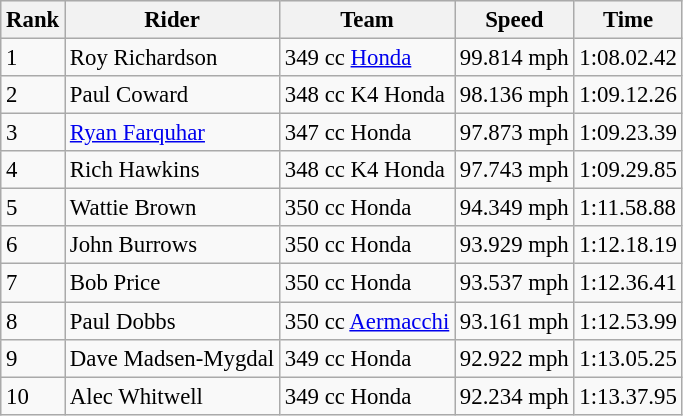<table class="wikitable" style="font-size: 95%;">
<tr style="background:#efefef;">
<th>Rank</th>
<th>Rider</th>
<th>Team</th>
<th>Speed</th>
<th>Time</th>
</tr>
<tr>
<td>1</td>
<td> Roy Richardson</td>
<td>349 cc <a href='#'>Honda</a></td>
<td>99.814 mph</td>
<td>1:08.02.42</td>
</tr>
<tr>
<td>2</td>
<td> Paul Coward</td>
<td>348 cc K4 Honda</td>
<td>98.136 mph</td>
<td>1:09.12.26</td>
</tr>
<tr>
<td>3</td>
<td> <a href='#'>Ryan Farquhar</a></td>
<td>347 cc Honda</td>
<td>97.873 mph</td>
<td>1:09.23.39</td>
</tr>
<tr>
<td>4</td>
<td>  Rich Hawkins</td>
<td>348 cc K4 Honda</td>
<td>97.743 mph</td>
<td>1:09.29.85</td>
</tr>
<tr>
<td>5</td>
<td>  Wattie Brown</td>
<td>350 cc  Honda</td>
<td>94.349 mph</td>
<td>1:11.58.88</td>
</tr>
<tr>
<td>6</td>
<td>  John Burrows</td>
<td>350 cc  Honda</td>
<td>93.929 mph</td>
<td>1:12.18.19</td>
</tr>
<tr>
<td>7</td>
<td>  Bob Price</td>
<td>350 cc  Honda</td>
<td>93.537 mph</td>
<td>1:12.36.41</td>
</tr>
<tr>
<td>8</td>
<td> Paul Dobbs</td>
<td>350 cc <a href='#'>Aermacchi</a></td>
<td>93.161 mph</td>
<td>1:12.53.99</td>
</tr>
<tr>
<td>9</td>
<td> Dave Madsen-Mygdal</td>
<td>349 cc  Honda</td>
<td>92.922 mph</td>
<td>1:13.05.25</td>
</tr>
<tr>
<td>10</td>
<td> Alec Whitwell</td>
<td>349 cc Honda</td>
<td>92.234 mph</td>
<td>1:13.37.95</td>
</tr>
</table>
